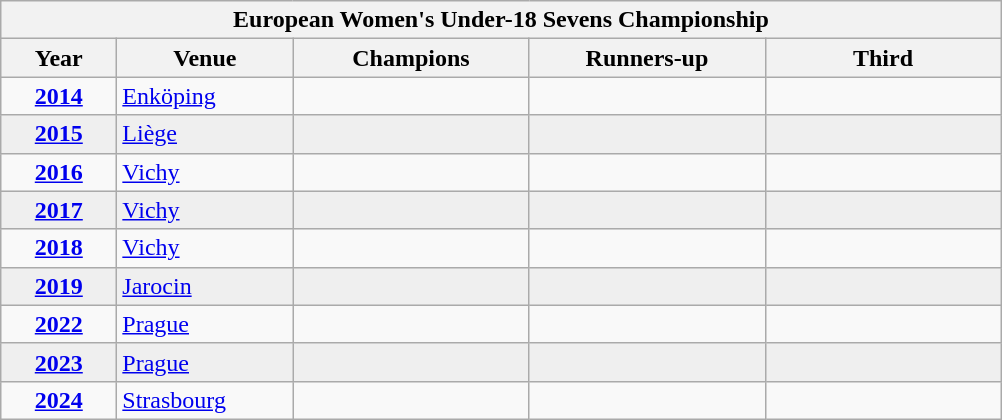<table class="wikitable centre" style="text-align:center;">
<tr>
<th colspan="5">European Women's Under-18 Sevens Championship</th>
</tr>
<tr>
<th scope="col" style="width:70px;">Year</th>
<th scope="col" style="width:110px;">Venue</th>
<th scope="col" style="width:150px;">Champions</th>
<th scope="col" style="width:150px;">Runners-up</th>
<th scope="col" style="width:150px;">Third</th>
</tr>
<tr>
<td><strong><a href='#'>2014</a></strong></td>
<td align=left> <a href='#'>Enköping</a></td>
<td><strong></strong></td>
<td></td>
<td></td>
</tr>
<tr style="background:#EFEFEF">
<td><strong><a href='#'>2015</a></strong></td>
<td align=left> <a href='#'>Liège</a></td>
<td><strong></strong></td>
<td></td>
<td></td>
</tr>
<tr>
<td><strong><a href='#'>2016</a></strong></td>
<td align=left> <a href='#'>Vichy</a></td>
<td><strong></strong></td>
<td></td>
<td></td>
</tr>
<tr style="background:#EFEFEF">
<td><strong><a href='#'>2017</a></strong></td>
<td align=left> <a href='#'>Vichy</a></td>
<td><strong></strong></td>
<td></td>
<td></td>
</tr>
<tr>
<td><strong><a href='#'>2018</a></strong></td>
<td align=left> <a href='#'>Vichy</a></td>
<td><strong></strong></td>
<td></td>
<td></td>
</tr>
<tr style="background:#EFEFEF">
<td><strong><a href='#'>2019</a></strong></td>
<td align=left> <a href='#'>Jarocin</a></td>
<td><strong></strong></td>
<td></td>
<td></td>
</tr>
<tr>
<td><strong><a href='#'>2022</a></strong></td>
<td align=left> <a href='#'>Prague</a></td>
<td><strong></strong></td>
<td></td>
<td></td>
</tr>
<tr style="background:#EFEFEF">
<td><strong><a href='#'>2023</a></strong></td>
<td align=left> <a href='#'>Prague</a></td>
<td><strong></strong></td>
<td></td>
<td></td>
</tr>
<tr>
<td><strong><a href='#'>2024</a></strong></td>
<td align=left> <a href='#'>Strasbourg</a></td>
<td><strong></strong></td>
<td></td>
<td></td>
</tr>
</table>
